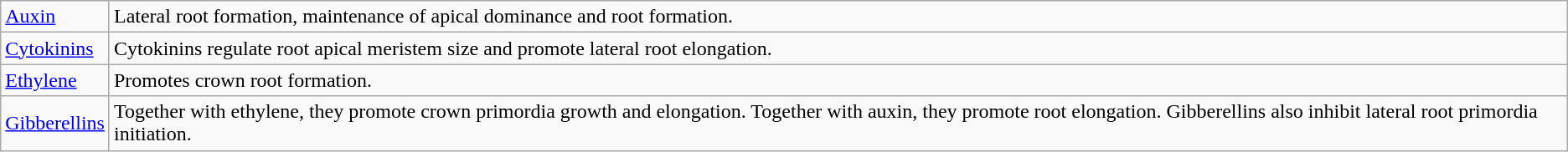<table class="wikitable">
<tr>
<td><a href='#'>Auxin</a></td>
<td>Lateral root formation, maintenance of apical dominance and  root formation.</td>
</tr>
<tr>
<td><a href='#'>Cytokinins</a></td>
<td>Cytokinins regulate root apical meristem size and promote lateral root elongation.</td>
</tr>
<tr>
<td><a href='#'>Ethylene</a></td>
<td>Promotes crown root formation.</td>
</tr>
<tr>
<td><a href='#'>Gibberellins</a></td>
<td>Together with ethylene, they promote crown primordia growth and elongation. Together with auxin, they promote root elongation. Gibberellins also inhibit lateral root primordia initiation.</td>
</tr>
</table>
